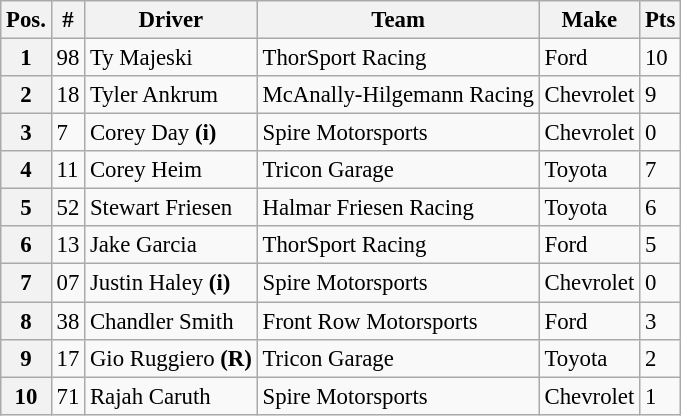<table class="wikitable" style="font-size:95%">
<tr>
<th>Pos.</th>
<th>#</th>
<th>Driver</th>
<th>Team</th>
<th>Make</th>
<th>Pts</th>
</tr>
<tr>
<th>1</th>
<td>98</td>
<td>Ty Majeski</td>
<td>ThorSport Racing</td>
<td>Ford</td>
<td>10</td>
</tr>
<tr>
<th>2</th>
<td>18</td>
<td>Tyler Ankrum</td>
<td>McAnally-Hilgemann Racing</td>
<td>Chevrolet</td>
<td>9</td>
</tr>
<tr>
<th>3</th>
<td>7</td>
<td>Corey Day <strong>(i)</strong></td>
<td>Spire Motorsports</td>
<td>Chevrolet</td>
<td>0</td>
</tr>
<tr>
<th>4</th>
<td>11</td>
<td>Corey Heim</td>
<td>Tricon Garage</td>
<td>Toyota</td>
<td>7</td>
</tr>
<tr>
<th>5</th>
<td>52</td>
<td>Stewart Friesen</td>
<td>Halmar Friesen Racing</td>
<td>Toyota</td>
<td>6</td>
</tr>
<tr>
<th>6</th>
<td>13</td>
<td>Jake Garcia</td>
<td>ThorSport Racing</td>
<td>Ford</td>
<td>5</td>
</tr>
<tr>
<th>7</th>
<td>07</td>
<td>Justin Haley <strong>(i)</strong></td>
<td>Spire Motorsports</td>
<td>Chevrolet</td>
<td>0</td>
</tr>
<tr>
<th>8</th>
<td>38</td>
<td>Chandler Smith</td>
<td>Front Row Motorsports</td>
<td>Ford</td>
<td>3</td>
</tr>
<tr>
<th>9</th>
<td>17</td>
<td>Gio Ruggiero <strong>(R)</strong></td>
<td>Tricon Garage</td>
<td>Toyota</td>
<td>2</td>
</tr>
<tr>
<th>10</th>
<td>71</td>
<td>Rajah Caruth</td>
<td>Spire Motorsports</td>
<td>Chevrolet</td>
<td>1</td>
</tr>
</table>
